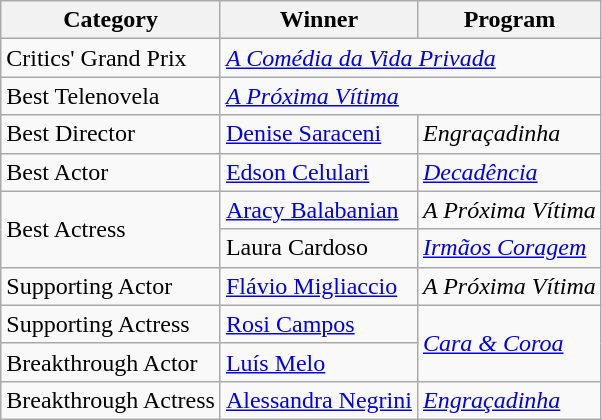<table class="wikitable">
<tr>
<th>Category</th>
<th>Winner</th>
<th>Program</th>
</tr>
<tr>
<td>Critics' Grand Prix</td>
<td colspan="2"><em><a href='#'>A Comédia da Vida Privada</a></em></td>
</tr>
<tr>
<td>Best Telenovela</td>
<td colspan="2"><em><a href='#'>A Próxima Vítima</a></em></td>
</tr>
<tr>
<td>Best Director</td>
<td><a href='#'>Denise Saraceni</a></td>
<td><em>Engraçadinha</em></td>
</tr>
<tr>
<td>Best Actor</td>
<td><a href='#'>Edson Celulari</a></td>
<td><em><a href='#'>Decadência</a></em></td>
</tr>
<tr>
<td rowspan="2">Best Actress</td>
<td><a href='#'>Aracy Balabanian</a></td>
<td><em>A Próxima Vítima</em></td>
</tr>
<tr>
<td>Laura Cardoso</td>
<td><em><a href='#'>Irmãos Coragem</a></em></td>
</tr>
<tr>
<td>Supporting Actor</td>
<td><a href='#'>Flávio Migliaccio</a></td>
<td><em>A Próxima Vítima</em></td>
</tr>
<tr>
<td>Supporting Actress</td>
<td><a href='#'>Rosi Campos</a></td>
<td rowspan="2"><em><a href='#'>Cara & Coroa</a></em></td>
</tr>
<tr>
<td>Breakthrough Actor</td>
<td><a href='#'>Luís Melo</a></td>
</tr>
<tr>
<td>Breakthrough Actress</td>
<td><a href='#'>Alessandra Negrini</a></td>
<td><em><a href='#'>Engraçadinha</a></em></td>
</tr>
</table>
